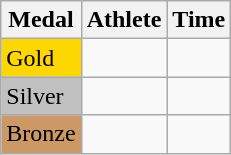<table class="wikitable">
<tr>
<th>Medal</th>
<th>Athlete</th>
<th>Time</th>
</tr>
<tr>
<td bgcolor="gold">Gold</td>
<td></td>
<td></td>
</tr>
<tr>
<td bgcolor="silver">Silver</td>
<td></td>
<td></td>
</tr>
<tr>
<td bgcolor="CC9966">Bronze</td>
<td></td>
<td></td>
</tr>
</table>
